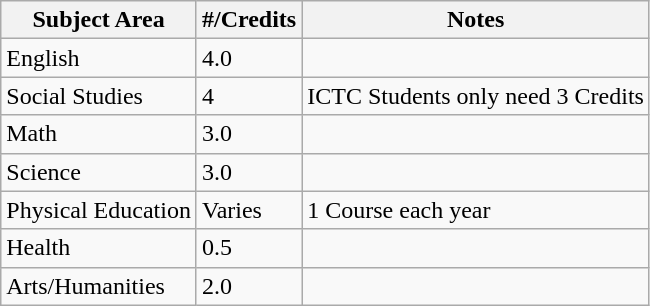<table class="wikitable">
<tr>
<th>Subject Area</th>
<th>#/Credits</th>
<th>Notes</th>
</tr>
<tr>
<td>English</td>
<td>4.0</td>
<td></td>
</tr>
<tr>
<td>Social Studies</td>
<td>4</td>
<td>ICTC Students only need 3 Credits</td>
</tr>
<tr>
<td>Math</td>
<td>3.0</td>
<td></td>
</tr>
<tr>
<td>Science</td>
<td>3.0</td>
<td></td>
</tr>
<tr>
<td>Physical Education</td>
<td>Varies</td>
<td>1 Course each year</td>
</tr>
<tr>
<td>Health</td>
<td>0.5</td>
<td></td>
</tr>
<tr>
<td>Arts/Humanities</td>
<td>2.0</td>
<td></td>
</tr>
</table>
